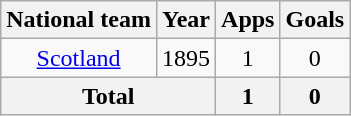<table class=wikitable style="text-align: center">
<tr>
<th>National team</th>
<th>Year</th>
<th>Apps</th>
<th>Goals</th>
</tr>
<tr>
<td><a href='#'>Scotland</a></td>
<td>1895</td>
<td>1</td>
<td>0</td>
</tr>
<tr>
<th colspan=2>Total</th>
<th>1</th>
<th>0</th>
</tr>
</table>
